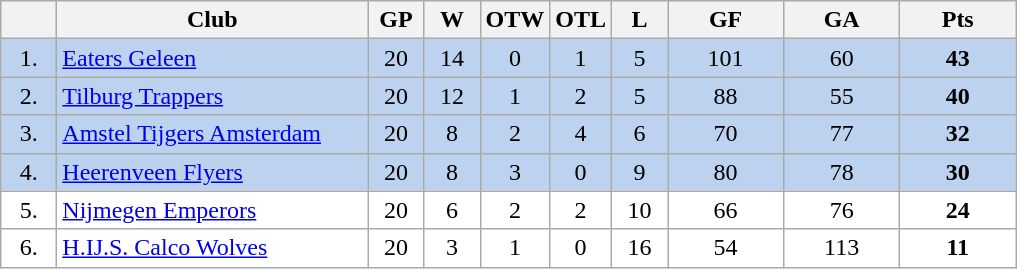<table class="wikitable">
<tr>
<th width="30"></th>
<th width="200">Club</th>
<th width="30">GP</th>
<th width="30">W</th>
<th width="30">OTW</th>
<th width="30">OTL</th>
<th width="30">L</th>
<th width="70">GF</th>
<th width="70">GA</th>
<th width="70">Pts</th>
</tr>
<tr bgcolor="#BCD2EE" align="center">
<td>1.</td>
<td align="left"><a href='#'>Eaters Geleen</a></td>
<td>20</td>
<td>14</td>
<td>0</td>
<td>1</td>
<td>5</td>
<td>101</td>
<td>60</td>
<td><strong>43</strong></td>
</tr>
<tr bgcolor="#BCD2EE" align="center">
<td>2.</td>
<td align="left"><a href='#'>Tilburg Trappers</a></td>
<td>20</td>
<td>12</td>
<td>1</td>
<td>2</td>
<td>5</td>
<td>88</td>
<td>55</td>
<td><strong>40</strong></td>
</tr>
<tr bgcolor="#BCD2EE" align="center">
<td>3.</td>
<td align="left"><a href='#'>Amstel Tijgers Amsterdam</a></td>
<td>20</td>
<td>8</td>
<td>2</td>
<td>4</td>
<td>6</td>
<td>70</td>
<td>77</td>
<td><strong>32</strong></td>
</tr>
<tr bgcolor="#BCD2EE" align="center">
<td>4.</td>
<td align="left"><a href='#'>Heerenveen Flyers</a></td>
<td>20</td>
<td>8</td>
<td>3</td>
<td>0</td>
<td>9</td>
<td>80</td>
<td>78</td>
<td><strong>30</strong></td>
</tr>
<tr bgcolor="#FFFFFF" align="center">
<td>5.</td>
<td align="left"><a href='#'>Nijmegen Emperors</a></td>
<td>20</td>
<td>6</td>
<td>2</td>
<td>2</td>
<td>10</td>
<td>66</td>
<td>76</td>
<td><strong>24</strong></td>
</tr>
<tr bgcolor="#FFFFFF" align="center">
<td>6.</td>
<td align="left"><a href='#'>H.IJ.S. Calco Wolves</a></td>
<td>20</td>
<td>3</td>
<td>1</td>
<td>0</td>
<td>16</td>
<td>54</td>
<td>113</td>
<td><strong>11</strong></td>
</tr>
</table>
